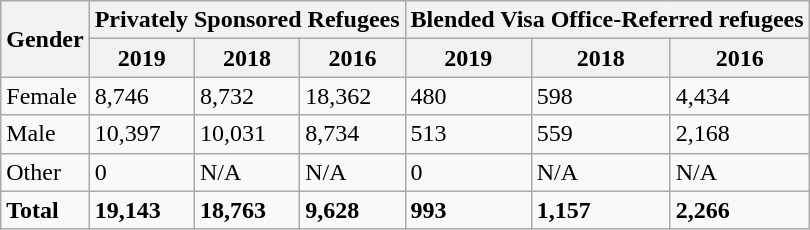<table class="wikitable">
<tr>
<th rowspan="2">Gender</th>
<th colspan="3">Privately Sponsored Refugees</th>
<th colspan="3">Blended Visa Office-Referred refugees</th>
</tr>
<tr>
<th>2019</th>
<th>2018</th>
<th>2016</th>
<th>2019</th>
<th>2018</th>
<th>2016</th>
</tr>
<tr>
<td>Female</td>
<td>8,746</td>
<td>8,732</td>
<td>18,362</td>
<td>480</td>
<td>598</td>
<td>4,434</td>
</tr>
<tr>
<td>Male</td>
<td>10,397</td>
<td>10,031</td>
<td>8,734</td>
<td>513</td>
<td>559</td>
<td>2,168</td>
</tr>
<tr>
<td>Other</td>
<td>0</td>
<td>N/A</td>
<td>N/A</td>
<td>0</td>
<td>N/A</td>
<td>N/A</td>
</tr>
<tr>
<td><strong>Total</strong></td>
<td><strong>19,143</strong></td>
<td><strong>18,763</strong></td>
<td><strong>9,628</strong></td>
<td><strong>993</strong></td>
<td><strong>1,157</strong></td>
<td><strong>2,266</strong></td>
</tr>
</table>
